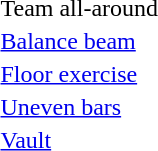<table>
<tr>
<td><br></td>
<td></td>
<td></td>
<td></td>
</tr>
<tr>
<td>Team all-around<br></td>
<td></td>
<td></td>
<td></td>
</tr>
<tr>
<td><a href='#'>Balance beam</a><br></td>
<td></td>
<td></td>
<td></td>
</tr>
<tr>
<td><a href='#'>Floor exercise</a><br></td>
<td></td>
<td></td>
<td></td>
</tr>
<tr>
<td><a href='#'>Uneven bars</a><br></td>
<td></td>
<td></td>
<td></td>
</tr>
<tr>
<td><a href='#'>Vault</a><br></td>
<td></td>
<td></td>
<td></td>
</tr>
</table>
